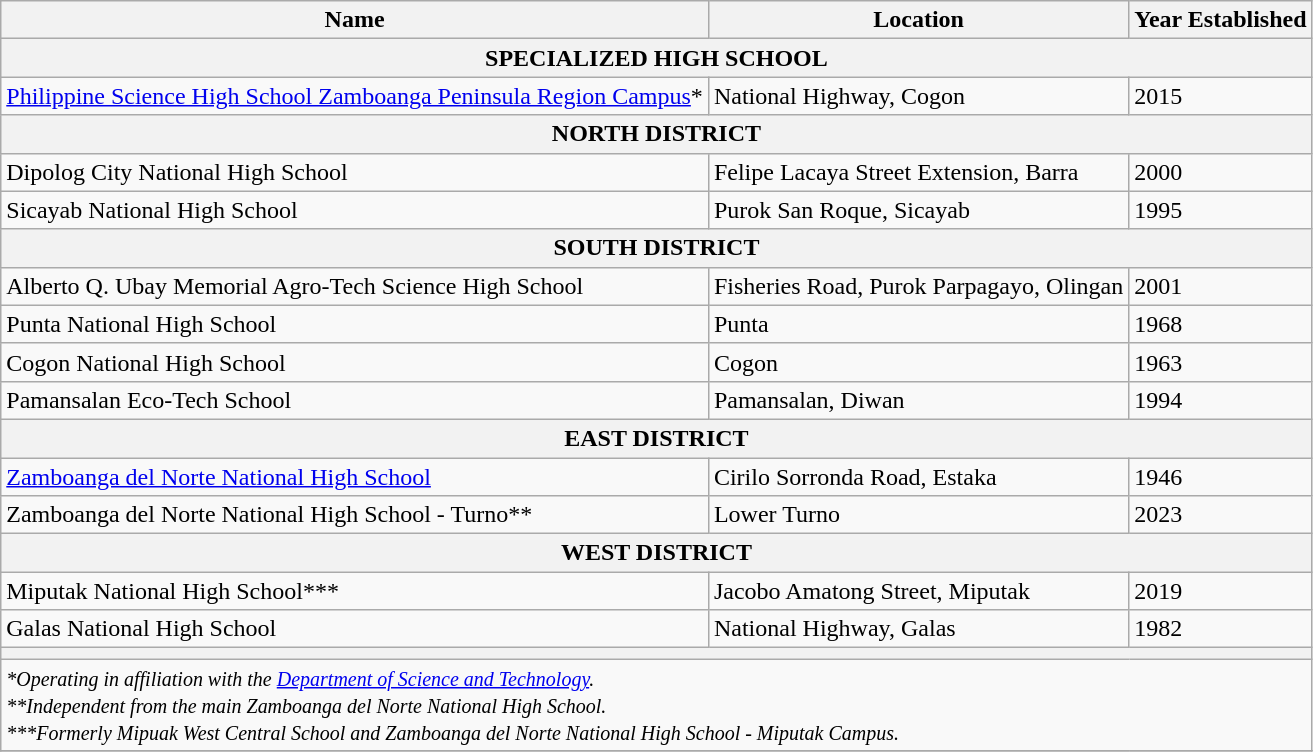<table class="wikitable">
<tr>
<th>Name</th>
<th>Location</th>
<th>Year Established</th>
</tr>
<tr>
<th colspan="3" scope="col">SPECIALIZED HIGH SCHOOL</th>
</tr>
<tr>
<td><a href='#'>Philippine Science High School Zamboanga Peninsula Region Campus</a>*</td>
<td>National Highway, Cogon</td>
<td>2015</td>
</tr>
<tr>
<th colspan="3" scope="col">NORTH DISTRICT</th>
</tr>
<tr>
<td>Dipolog City National High School</td>
<td>Felipe Lacaya Street Extension, Barra</td>
<td>2000</td>
</tr>
<tr>
<td>Sicayab National High School</td>
<td>Purok San Roque, Sicayab</td>
<td>1995</td>
</tr>
<tr>
<th colspan="3" scope="col">SOUTH DISTRICT</th>
</tr>
<tr>
<td>Alberto Q. Ubay Memorial Agro-Tech Science High School</td>
<td>Fisheries Road, Purok Parpagayo, Olingan</td>
<td>2001</td>
</tr>
<tr>
<td>Punta National High School</td>
<td>Punta</td>
<td>1968</td>
</tr>
<tr>
<td>Cogon National High School</td>
<td>Cogon</td>
<td>1963</td>
</tr>
<tr>
<td>Pamansalan Eco-Tech School</td>
<td>Pamansalan, Diwan</td>
<td>1994</td>
</tr>
<tr>
<th colspan="3" scope="col">EAST DISTRICT</th>
</tr>
<tr>
<td><a href='#'>Zamboanga del Norte National High School</a></td>
<td>Cirilo Sorronda Road, Estaka</td>
<td>1946</td>
</tr>
<tr>
<td>Zamboanga del Norte National High School - Turno**</td>
<td>Lower Turno</td>
<td>2023</td>
</tr>
<tr>
<th colspan="3" scope="col">WEST DISTRICT</th>
</tr>
<tr>
<td>Miputak National High School***</td>
<td>Jacobo Amatong Street, Miputak</td>
<td>2019</td>
</tr>
<tr>
<td>Galas National High School</td>
<td>National Highway, Galas</td>
<td>1982</td>
</tr>
<tr>
<th colspan="3" scope="col"></th>
</tr>
<tr>
<td colspan="3"><small><em>*Operating in affiliation with the <a href='#'>Department of Science and Technology</a>.</em></small><br><small><em>**Independent from the main Zamboanga del Norte National High School.</em></small><br><small><em>***Formerly Mipuak West Central School and Zamboanga del Norte National High School - Miputak Campus.</em></small></td>
</tr>
<tr>
</tr>
</table>
